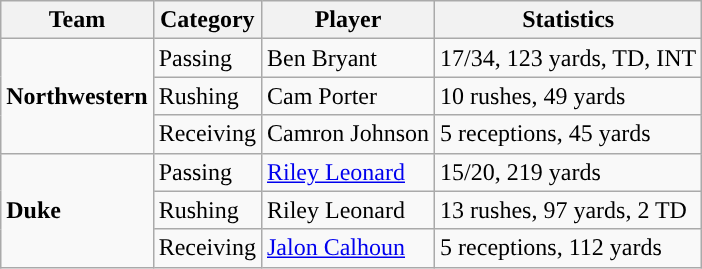<table class="wikitable" style="float: left;">
<tr>
<th>Team</th>
<th>Category</th>
<th>Player</th>
<th>Statistics</th>
</tr>
<tr>
<td rowspan=3><strong>Northwestern</strong></td>
<td>Passing</td>
<td>Ben Bryant</td>
<td>17/34, 123 yards, TD, INT</td>
</tr>
<tr>
<td>Rushing</td>
<td>Cam Porter</td>
<td>10 rushes, 49 yards</td>
</tr>
<tr>
<td>Receiving</td>
<td>Camron Johnson</td>
<td>5 receptions, 45 yards</td>
</tr>
<tr>
<td rowspan=3><strong>Duke</strong></td>
<td>Passing</td>
<td><a href='#'>Riley Leonard</a></td>
<td>15/20, 219 yards</td>
</tr>
<tr>
<td>Rushing</td>
<td>Riley Leonard</td>
<td>13 rushes, 97 yards, 2 TD</td>
</tr>
<tr>
<td>Receiving</td>
<td><a href='#'>Jalon Calhoun</a></td>
<td>5 receptions, 112 yards</td>
</tr>
</table>
